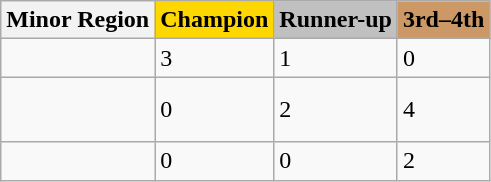<table class="wikitable" style="text-align:left">
<tr>
<th>Minor Region</th>
<th style="background:gold; text-align:center;">Champion</th>
<th style="background:silver; text-align:center;">Runner-up</th>
<th style="background:#c96; text-align:center;">3rd–4th</th>
</tr>
<tr valign="top">
<td></td>
<td>3</td>
<td>1</td>
<td>0</td>
</tr>
<tr>
<td><br><br></td>
<td>0</td>
<td>2</td>
<td>4</td>
</tr>
<tr>
<td></td>
<td>0</td>
<td>0</td>
<td>2</td>
</tr>
</table>
